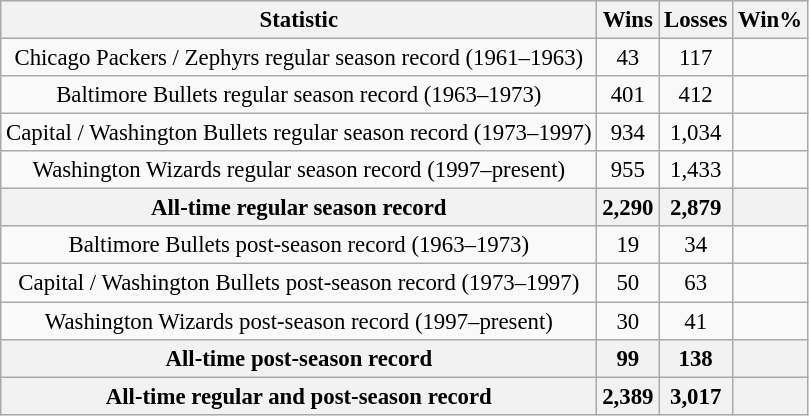<table class="wikitable" style="text-align:center; font-size:95%">
<tr>
<th>Statistic</th>
<th>Wins</th>
<th>Losses</th>
<th>Win%</th>
</tr>
<tr>
<td>Chicago Packers / Zephyrs regular season record (1961–1963)</td>
<td>43</td>
<td>117</td>
<td></td>
</tr>
<tr>
<td>Baltimore Bullets regular season record (1963–1973)</td>
<td>401</td>
<td>412</td>
<td></td>
</tr>
<tr>
<td>Capital / Washington Bullets regular season record (1973–1997)</td>
<td>934</td>
<td>1,034</td>
<td></td>
</tr>
<tr>
<td>Washington Wizards regular season record (1997–present)</td>
<td>955</td>
<td>1,433</td>
<td></td>
</tr>
<tr>
<th><strong>All-time regular season record</strong></th>
<th><strong>2,290</strong></th>
<th><strong>2,879</strong></th>
<th><strong></strong></th>
</tr>
<tr>
<td>Baltimore Bullets post-season record (1963–1973)</td>
<td>19</td>
<td>34</td>
<td></td>
</tr>
<tr>
<td>Capital / Washington Bullets post-season record (1973–1997)</td>
<td>50</td>
<td>63</td>
<td></td>
</tr>
<tr>
<td>Washington Wizards post-season record (1997–present)</td>
<td>30</td>
<td>41</td>
<td></td>
</tr>
<tr>
<th><strong>All-time post-season record</strong></th>
<th><strong>99</strong></th>
<th><strong>138</strong></th>
<th><strong></strong></th>
</tr>
<tr>
<th><strong>All-time regular and post-season record</strong></th>
<th><strong>2,389</strong></th>
<th><strong>3,017</strong></th>
<th><strong></strong></th>
</tr>
</table>
